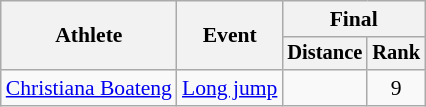<table class=wikitable style=font-size:90%>
<tr>
<th rowspan=2>Athlete</th>
<th rowspan=2>Event</th>
<th colspan=2>Final</th>
</tr>
<tr style=font-size:95%>
<th>Distance</th>
<th>Rank</th>
</tr>
<tr align=center>
<td align=left><a href='#'>Christiana Boateng</a></td>
<td align=left><a href='#'>Long jump</a></td>
<td></td>
<td>9</td>
</tr>
</table>
